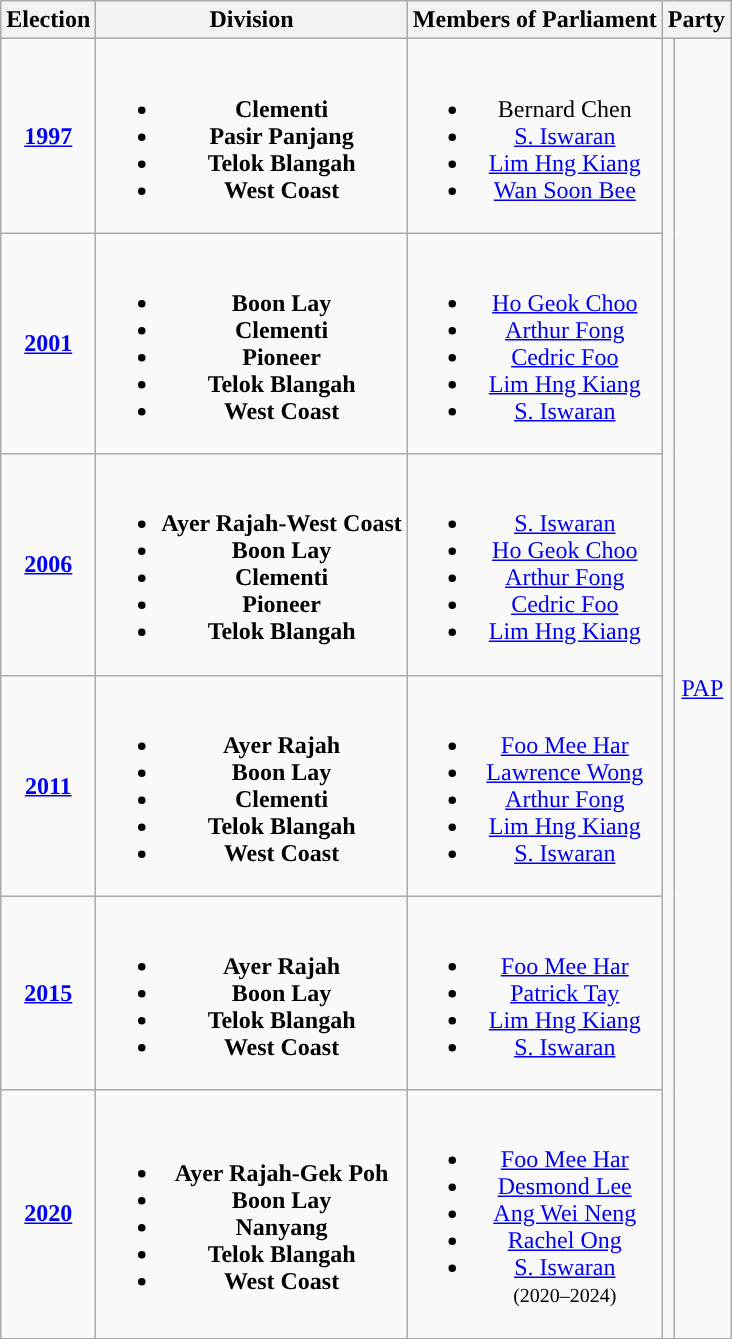<table class="wikitable" align="center" style="text-align:center">
<tr>
<th>Election</th>
<th>Division</th>
<th>Members of Parliament</th>
<th colspan="2">Party</th>
</tr>
<tr>
<td><strong><a href='#'>1997</a></strong></td>
<td><br><ul><li><strong>Clementi</strong></li><li><strong>Pasir Panjang </strong></li><li><strong>Telok Blangah</strong></li><li><strong>West Coast</strong></li></ul></td>
<td><br><ul><li>Bernard Chen</li><li><a href='#'>S. Iswaran</a></li><li><a href='#'>Lim Hng Kiang</a></li><li><a href='#'>Wan Soon Bee</a></li></ul></td>
<td rowspan="6"></td>
<td rowspan="6"><a href='#'>PAP</a></td>
</tr>
<tr>
<td><strong><a href='#'>2001</a></strong></td>
<td><br><ul><li><strong>Boon Lay</strong></li><li><strong>Clementi</strong></li><li><strong>Pioneer</strong></li><li><strong>Telok Blangah</strong></li><li><strong>West Coast</strong></li></ul></td>
<td><br><ul><li><a href='#'>Ho Geok Choo</a></li><li><a href='#'>Arthur Fong</a></li><li><a href='#'>Cedric Foo</a></li><li><a href='#'>Lim Hng Kiang</a></li><li><a href='#'>S. Iswaran</a></li></ul></td>
</tr>
<tr>
<td><strong><a href='#'>2006</a></strong></td>
<td><br><ul><li><strong>Ayer Rajah-West Coast</strong></li><li><strong>Boon Lay</strong></li><li><strong>Clementi</strong></li><li><strong>Pioneer</strong></li><li><strong>Telok Blangah</strong></li></ul></td>
<td><br><ul><li><a href='#'>S. Iswaran</a></li><li><a href='#'>Ho Geok Choo</a></li><li><a href='#'>Arthur Fong</a></li><li><a href='#'>Cedric Foo</a></li><li><a href='#'>Lim Hng Kiang</a></li></ul></td>
</tr>
<tr>
<td><strong><a href='#'>2011</a></strong></td>
<td><br><ul><li><strong>Ayer Rajah</strong></li><li><strong>Boon Lay</strong></li><li><strong>Clementi</strong></li><li><strong>Telok Blangah</strong></li><li><strong>West Coast</strong></li></ul></td>
<td><br><ul><li><a href='#'>Foo Mee Har</a></li><li><a href='#'>Lawrence Wong</a></li><li><a href='#'>Arthur Fong</a></li><li><a href='#'>Lim Hng Kiang</a></li><li><a href='#'>S. Iswaran</a></li></ul></td>
</tr>
<tr>
<td><strong><a href='#'>2015</a></strong></td>
<td><br><ul><li><strong>Ayer Rajah</strong></li><li><strong>Boon Lay</strong></li><li><strong>Telok Blangah</strong></li><li><strong>West Coast</strong></li></ul></td>
<td><br><ul><li><a href='#'>Foo Mee Har</a></li><li><a href='#'>Patrick Tay</a></li><li><a href='#'>Lim Hng Kiang</a></li><li><a href='#'>S. Iswaran</a></li></ul></td>
</tr>
<tr>
<td><strong><a href='#'>2020</a></strong></td>
<td><br><ul><li><strong>Ayer Rajah-Gek Poh</strong></li><li><strong>Boon Lay</strong></li><li><strong>Nanyang</strong></li><li><strong>Telok Blangah</strong></li><li><strong>West Coast</strong></li></ul></td>
<td><br><ul><li><a href='#'>Foo Mee Har</a></li><li><a href='#'>Desmond Lee</a></li><li><a href='#'>Ang Wei Neng</a></li><li><a href='#'>Rachel Ong</a></li><li><a href='#'>S. Iswaran</a><br><small>(2020–2024)</small></li></ul></td>
</tr>
</table>
